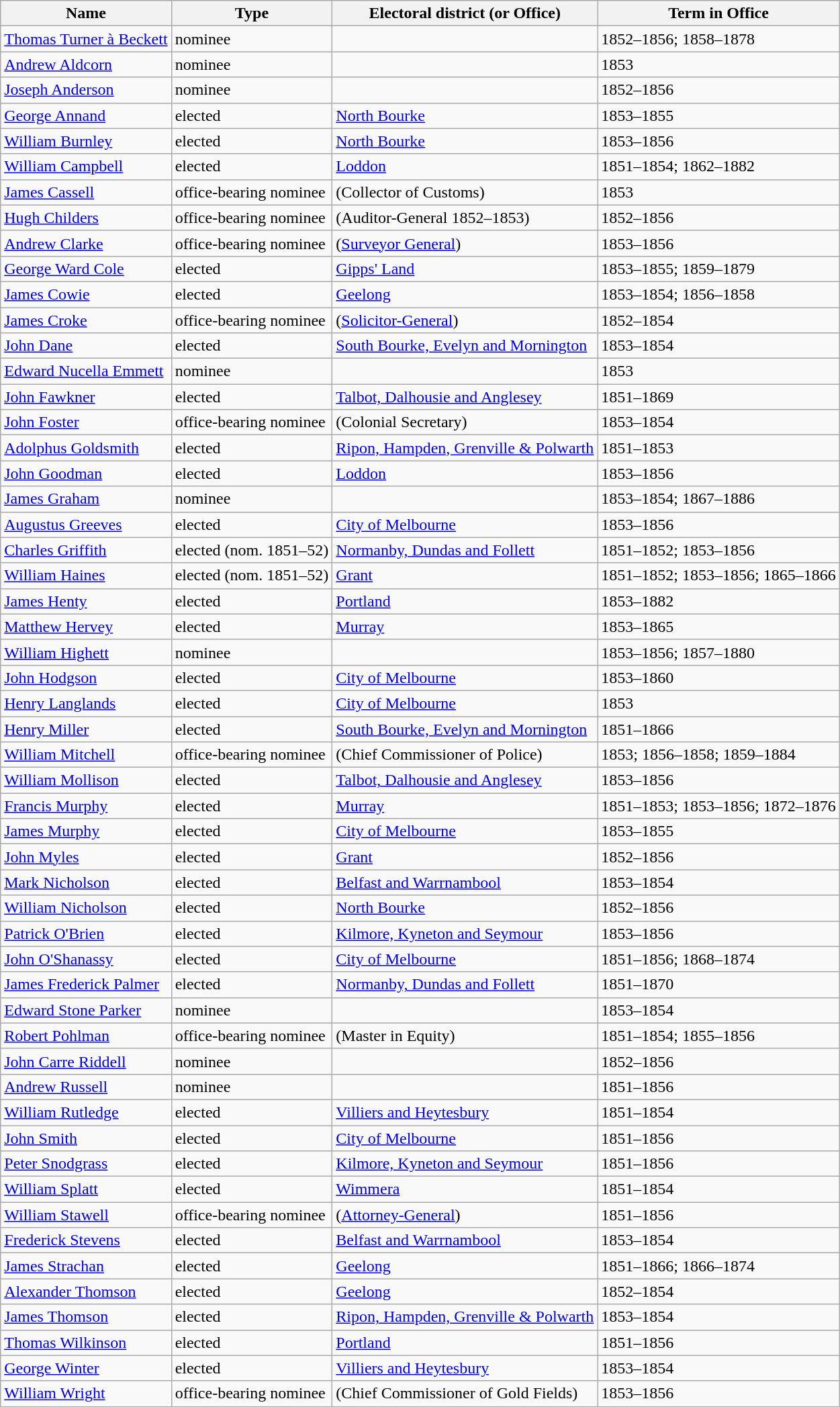<table class="wikitable">
<tr>
<th>Name</th>
<th>Type</th>
<th>Electoral district (or Office)</th>
<th>Term in Office</th>
</tr>
<tr>
<td><a href='#'>Thomas Turner à Beckett</a></td>
<td>nominee</td>
<td></td>
<td>1852–1856; 1858–1878</td>
</tr>
<tr>
<td><a href='#'>Andrew Aldcorn</a></td>
<td>nominee</td>
<td></td>
<td>1853</td>
</tr>
<tr>
<td><a href='#'>Joseph Anderson</a></td>
<td>nominee</td>
<td></td>
<td>1852–1856</td>
</tr>
<tr>
<td><a href='#'>George Annand</a></td>
<td>elected</td>
<td><a href='#'>North Bourke</a></td>
<td>1853–1855</td>
</tr>
<tr>
<td><a href='#'>William Burnley</a></td>
<td>elected</td>
<td><a href='#'>North Bourke</a></td>
<td>1853–1856</td>
</tr>
<tr>
<td><a href='#'>William Campbell</a></td>
<td>elected</td>
<td><a href='#'>Loddon</a></td>
<td>1851–1854; 1862–1882</td>
</tr>
<tr>
<td><a href='#'>James Cassell</a></td>
<td>office-bearing nominee</td>
<td>(Collector of Customs)</td>
<td>1853</td>
</tr>
<tr>
<td><a href='#'>Hugh Childers</a></td>
<td>office-bearing nominee</td>
<td>(Auditor-General 1852–1853)</td>
<td>1852–1856</td>
</tr>
<tr>
<td><a href='#'>Andrew Clarke</a></td>
<td>office-bearing nominee</td>
<td>(<a href='#'>Surveyor General</a>)</td>
<td>1853–1856</td>
</tr>
<tr>
<td><a href='#'>George Ward Cole</a></td>
<td>elected</td>
<td><a href='#'>Gipps' Land</a></td>
<td>1853–1855; 1859–1879</td>
</tr>
<tr>
<td><a href='#'>James Cowie</a></td>
<td>elected</td>
<td><a href='#'>Geelong</a></td>
<td>1853–1854; 1856–1858</td>
</tr>
<tr>
<td><a href='#'>James Croke</a></td>
<td>office-bearing nominee</td>
<td>(<a href='#'>Solicitor-General</a>)</td>
<td>1852–1854</td>
</tr>
<tr>
<td><a href='#'>John Dane</a></td>
<td>elected</td>
<td><a href='#'>South Bourke, Evelyn and Mornington</a></td>
<td>1853–1854</td>
</tr>
<tr>
<td><a href='#'>Edward Nucella Emmett</a></td>
<td>nominee</td>
<td></td>
<td>1853</td>
</tr>
<tr>
<td><a href='#'>John Fawkner</a></td>
<td>elected</td>
<td><a href='#'>Talbot, Dalhousie and Anglesey</a></td>
<td>1851–1869</td>
</tr>
<tr>
<td><a href='#'>John Foster</a></td>
<td>office-bearing nominee</td>
<td>(Colonial Secretary)</td>
<td>1853–1854</td>
</tr>
<tr>
<td><a href='#'>Adolphus Goldsmith</a></td>
<td>elected</td>
<td><a href='#'>Ripon, Hampden, Grenville & Polwarth</a></td>
<td>1851–1853</td>
</tr>
<tr>
<td><a href='#'>John Goodman</a></td>
<td>elected</td>
<td><a href='#'>Loddon</a></td>
<td>1853–1856</td>
</tr>
<tr>
<td><a href='#'>James Graham</a></td>
<td>nominee</td>
<td></td>
<td>1853–1854; 1867–1886</td>
</tr>
<tr>
<td><a href='#'>Augustus Greeves</a></td>
<td>elected</td>
<td><a href='#'>City of Melbourne</a></td>
<td>1853–1856</td>
</tr>
<tr>
<td><a href='#'>Charles Griffith</a></td>
<td>elected (nom. 1851–52)</td>
<td><a href='#'>Normanby, Dundas and Follett</a></td>
<td>1851–1852; 1853–1856</td>
</tr>
<tr>
<td><a href='#'>William Haines</a></td>
<td>elected (nom. 1851–52)</td>
<td><a href='#'>Grant</a></td>
<td>1851–1852; 1853–1856; 1865–1866</td>
</tr>
<tr>
<td><a href='#'>James Henty</a></td>
<td>elected</td>
<td><a href='#'>Portland</a></td>
<td>1853–1882</td>
</tr>
<tr>
<td><a href='#'>Matthew Hervey</a></td>
<td>elected</td>
<td><a href='#'>Murray</a></td>
<td>1853–1865</td>
</tr>
<tr>
<td><a href='#'>William Highett</a></td>
<td>nominee</td>
<td></td>
<td>1853–1856; 1857–1880</td>
</tr>
<tr>
<td><a href='#'>John Hodgson</a></td>
<td>elected</td>
<td><a href='#'>City of Melbourne</a></td>
<td>1853–1860</td>
</tr>
<tr>
<td><a href='#'>Henry Langlands</a></td>
<td>elected</td>
<td><a href='#'>City of Melbourne</a></td>
<td>1853</td>
</tr>
<tr>
<td><a href='#'>Henry Miller</a></td>
<td>elected</td>
<td><a href='#'>South Bourke, Evelyn and Mornington</a></td>
<td>1851–1866</td>
</tr>
<tr>
<td><a href='#'>William Mitchell</a></td>
<td>office-bearing nominee</td>
<td>(Chief Commissioner of Police)</td>
<td>1853; 1856–1858; 1859–1884</td>
</tr>
<tr>
<td><a href='#'>William Mollison</a></td>
<td>elected</td>
<td><a href='#'>Talbot, Dalhousie and Anglesey</a></td>
<td>1853–1856</td>
</tr>
<tr>
<td><a href='#'>Francis Murphy</a></td>
<td>elected</td>
<td><a href='#'>Murray</a></td>
<td>1851–1853; 1853–1856; 1872–1876</td>
</tr>
<tr>
<td><a href='#'>James Murphy</a></td>
<td>elected</td>
<td><a href='#'>City of Melbourne</a></td>
<td>1853–1855</td>
</tr>
<tr>
<td><a href='#'>John Myles</a></td>
<td>elected</td>
<td><a href='#'>Grant</a></td>
<td>1852–1856</td>
</tr>
<tr>
<td><a href='#'>Mark Nicholson</a></td>
<td>elected</td>
<td><a href='#'>Belfast and Warrnambool</a></td>
<td>1853–1854</td>
</tr>
<tr>
<td><a href='#'>William Nicholson</a></td>
<td>elected</td>
<td><a href='#'>North Bourke</a></td>
<td>1852–1856</td>
</tr>
<tr>
<td><a href='#'>Patrick O'Brien</a></td>
<td>elected</td>
<td><a href='#'>Kilmore, Kyneton and Seymour</a></td>
<td>1853–1856</td>
</tr>
<tr>
<td><a href='#'>John O'Shanassy</a></td>
<td>elected</td>
<td><a href='#'>City of Melbourne</a></td>
<td>1851–1856; 1868–1874</td>
</tr>
<tr>
<td><a href='#'>James Frederick Palmer</a></td>
<td>elected</td>
<td><a href='#'>Normanby, Dundas and Follett</a></td>
<td>1851–1870</td>
</tr>
<tr>
<td><a href='#'>Edward Stone Parker</a></td>
<td>nominee</td>
<td></td>
<td>1853–1854</td>
</tr>
<tr>
<td><a href='#'>Robert Pohlman</a></td>
<td>office-bearing nominee</td>
<td>(Master in Equity)</td>
<td>1851–1854; 1855–1856</td>
</tr>
<tr>
<td><a href='#'>John Carre Riddell</a></td>
<td>nominee</td>
<td></td>
<td>1852–1856</td>
</tr>
<tr>
<td><a href='#'>Andrew Russell</a></td>
<td>nominee</td>
<td></td>
<td>1851–1856</td>
</tr>
<tr>
<td><a href='#'>William Rutledge</a></td>
<td>elected</td>
<td><a href='#'>Villiers and Heytesbury</a></td>
<td>1851–1854</td>
</tr>
<tr>
<td><a href='#'>John Smith</a></td>
<td>elected</td>
<td><a href='#'>City of Melbourne</a></td>
<td>1851–1856</td>
</tr>
<tr>
<td><a href='#'>Peter Snodgrass</a></td>
<td>elected</td>
<td><a href='#'>Kilmore, Kyneton and Seymour</a></td>
<td>1851–1856</td>
</tr>
<tr>
<td><a href='#'>William Splatt</a></td>
<td>elected</td>
<td><a href='#'>Wimmera</a></td>
<td>1851–1854</td>
</tr>
<tr>
<td><a href='#'>William Stawell</a></td>
<td>office-bearing nominee</td>
<td>(<a href='#'>Attorney-General</a>)</td>
<td>1851–1856</td>
</tr>
<tr>
<td><a href='#'>Frederick Stevens</a></td>
<td>elected</td>
<td><a href='#'>Belfast and Warrnambool</a></td>
<td>1853–1854</td>
</tr>
<tr>
<td><a href='#'>James Strachan</a></td>
<td>elected</td>
<td><a href='#'>Geelong</a></td>
<td>1851–1866; 1866–1874</td>
</tr>
<tr>
<td><a href='#'>Alexander Thomson</a></td>
<td>elected</td>
<td><a href='#'>Geelong</a></td>
<td>1852–1854</td>
</tr>
<tr>
<td><a href='#'>James Thomson</a></td>
<td>elected</td>
<td><a href='#'>Ripon, Hampden, Grenville & Polwarth</a></td>
<td>1853–1854</td>
</tr>
<tr>
<td><a href='#'>Thomas Wilkinson</a></td>
<td>elected</td>
<td><a href='#'>Portland</a></td>
<td>1851–1856</td>
</tr>
<tr>
<td><a href='#'>George Winter</a></td>
<td>elected</td>
<td><a href='#'>Villiers and Heytesbury</a></td>
<td>1853–1854</td>
</tr>
<tr>
<td><a href='#'>William Wright</a></td>
<td>office-bearing nominee</td>
<td>(Chief Commissioner of Gold Fields)</td>
<td>1853–1856</td>
</tr>
</table>
